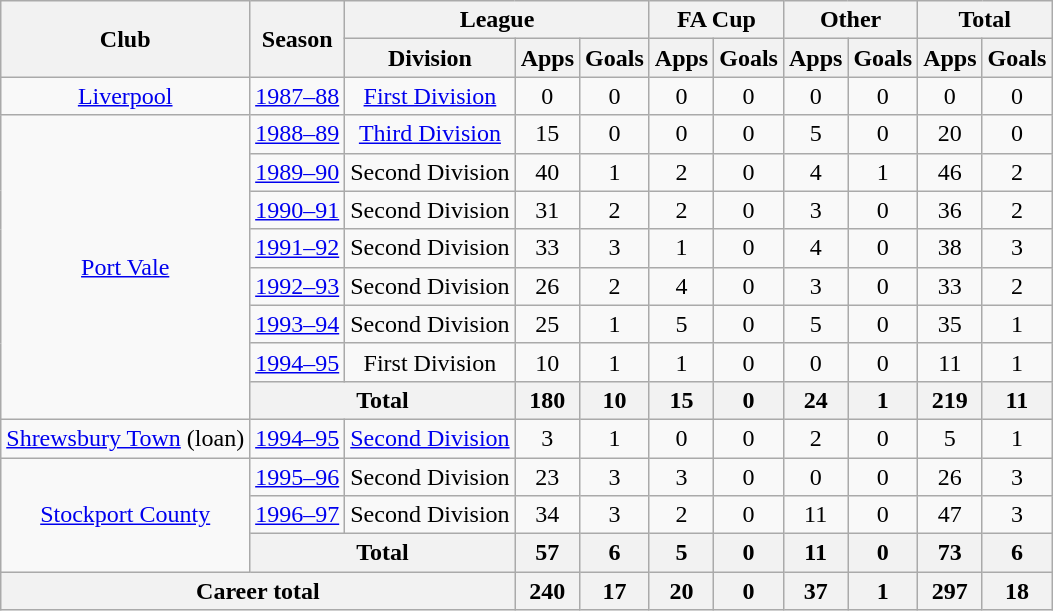<table class="wikitable" style="text-align:center">
<tr>
<th rowspan="2">Club</th>
<th rowspan="2">Season</th>
<th colspan="3">League</th>
<th colspan="2">FA Cup</th>
<th colspan="2">Other</th>
<th colspan="2">Total</th>
</tr>
<tr>
<th>Division</th>
<th>Apps</th>
<th>Goals</th>
<th>Apps</th>
<th>Goals</th>
<th>Apps</th>
<th>Goals</th>
<th>Apps</th>
<th>Goals</th>
</tr>
<tr>
<td><a href='#'>Liverpool</a></td>
<td><a href='#'>1987–88</a></td>
<td><a href='#'>First Division</a></td>
<td>0</td>
<td>0</td>
<td>0</td>
<td>0</td>
<td>0</td>
<td>0</td>
<td>0</td>
<td>0</td>
</tr>
<tr>
<td rowspan="8"><a href='#'>Port Vale</a></td>
<td><a href='#'>1988–89</a></td>
<td><a href='#'>Third Division</a></td>
<td>15</td>
<td>0</td>
<td>0</td>
<td>0</td>
<td>5</td>
<td>0</td>
<td>20</td>
<td>0</td>
</tr>
<tr>
<td><a href='#'>1989–90</a></td>
<td>Second Division</td>
<td>40</td>
<td>1</td>
<td>2</td>
<td>0</td>
<td>4</td>
<td>1</td>
<td>46</td>
<td>2</td>
</tr>
<tr>
<td><a href='#'>1990–91</a></td>
<td>Second Division</td>
<td>31</td>
<td>2</td>
<td>2</td>
<td>0</td>
<td>3</td>
<td>0</td>
<td>36</td>
<td>2</td>
</tr>
<tr>
<td><a href='#'>1991–92</a></td>
<td>Second Division</td>
<td>33</td>
<td>3</td>
<td>1</td>
<td>0</td>
<td>4</td>
<td>0</td>
<td>38</td>
<td>3</td>
</tr>
<tr>
<td><a href='#'>1992–93</a></td>
<td>Second Division</td>
<td>26</td>
<td>2</td>
<td>4</td>
<td>0</td>
<td>3</td>
<td>0</td>
<td>33</td>
<td>2</td>
</tr>
<tr>
<td><a href='#'>1993–94</a></td>
<td>Second Division</td>
<td>25</td>
<td>1</td>
<td>5</td>
<td>0</td>
<td>5</td>
<td>0</td>
<td>35</td>
<td>1</td>
</tr>
<tr>
<td><a href='#'>1994–95</a></td>
<td>First Division</td>
<td>10</td>
<td>1</td>
<td>1</td>
<td>0</td>
<td>0</td>
<td>0</td>
<td>11</td>
<td>1</td>
</tr>
<tr>
<th colspan="2">Total</th>
<th>180</th>
<th>10</th>
<th>15</th>
<th>0</th>
<th>24</th>
<th>1</th>
<th>219</th>
<th>11</th>
</tr>
<tr>
<td><a href='#'>Shrewsbury Town</a> (loan)</td>
<td><a href='#'>1994–95</a></td>
<td><a href='#'>Second Division</a></td>
<td>3</td>
<td>1</td>
<td>0</td>
<td>0</td>
<td>2</td>
<td>0</td>
<td>5</td>
<td>1</td>
</tr>
<tr>
<td rowspan="3"><a href='#'>Stockport County</a></td>
<td><a href='#'>1995–96</a></td>
<td>Second Division</td>
<td>23</td>
<td>3</td>
<td>3</td>
<td>0</td>
<td>0</td>
<td>0</td>
<td>26</td>
<td>3</td>
</tr>
<tr>
<td><a href='#'>1996–97</a></td>
<td>Second Division</td>
<td>34</td>
<td>3</td>
<td>2</td>
<td>0</td>
<td>11</td>
<td>0</td>
<td>47</td>
<td>3</td>
</tr>
<tr>
<th colspan="2">Total</th>
<th>57</th>
<th>6</th>
<th>5</th>
<th>0</th>
<th>11</th>
<th>0</th>
<th>73</th>
<th>6</th>
</tr>
<tr>
<th colspan="3">Career total</th>
<th>240</th>
<th>17</th>
<th>20</th>
<th>0</th>
<th>37</th>
<th>1</th>
<th>297</th>
<th>18</th>
</tr>
</table>
